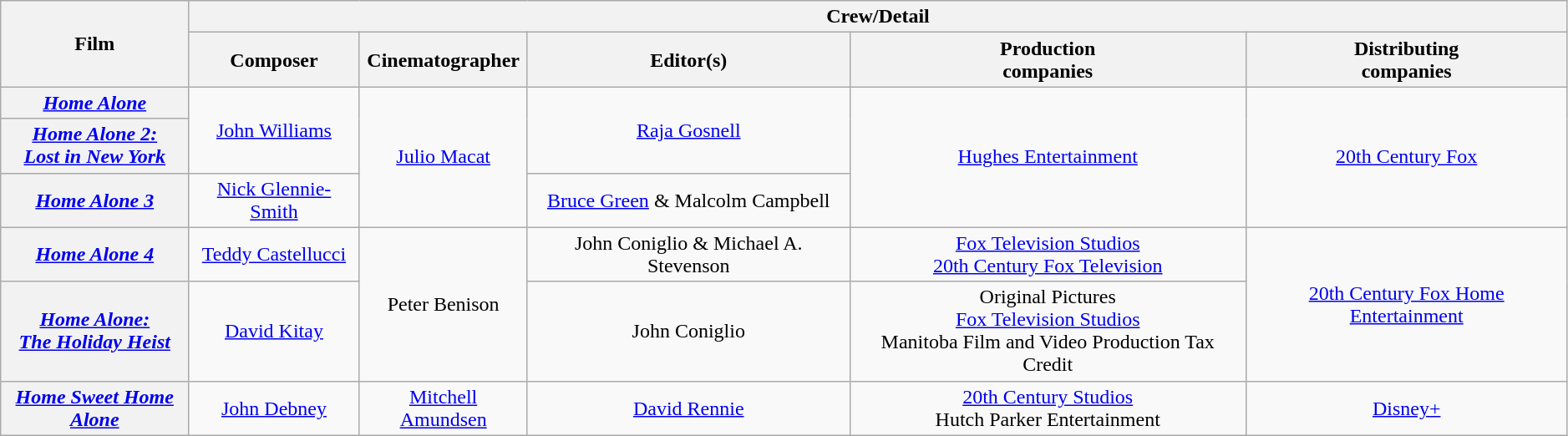<table class="wikitable sortable" style="text-align:center; width:99%;">
<tr>
<th rowspan="2" style="width:12%;">Film</th>
<th colspan="6">Crew/Detail</th>
</tr>
<tr>
<th style="text-align:center;">Composer</th>
<th style="text-align:center;">Cinematographer</th>
<th style="text-align:center;">Editor(s)</th>
<th style="text-align:center;">Production <br>companies</th>
<th style="text-align:center;">Distributing <br>companies</th>
</tr>
<tr>
<th><em><a href='#'>Home Alone</a></em></th>
<td rowspan="2"><a href='#'>John Williams</a></td>
<td rowspan="3"><a href='#'>Julio Macat</a></td>
<td rowspan="2"><a href='#'>Raja Gosnell</a></td>
<td rowspan="3"><a href='#'>Hughes Entertainment</a></td>
<td rowspan="3"><a href='#'>20th Century Fox</a></td>
</tr>
<tr>
<th><em><a href='#'>Home Alone 2: <br>Lost in New York</a></em></th>
</tr>
<tr>
<th><em><a href='#'>Home Alone 3</a></em></th>
<td><a href='#'>Nick Glennie-Smith</a></td>
<td><a href='#'>Bruce Green</a> & Malcolm Campbell</td>
</tr>
<tr>
<th><em><a href='#'>Home Alone 4</a></em></th>
<td><a href='#'>Teddy Castellucci</a></td>
<td rowspan="2">Peter Benison</td>
<td>John Coniglio & Michael A. Stevenson</td>
<td><a href='#'>Fox Television Studios</a> <br><a href='#'>20th Century Fox Television</a></td>
<td rowspan="2"><a href='#'>20th Century Fox Home Entertainment</a></td>
</tr>
<tr>
<th><em><a href='#'>Home Alone: <br>The Holiday Heist</a></em></th>
<td><a href='#'>David Kitay</a></td>
<td>John Coniglio</td>
<td>Original Pictures <br><a href='#'>Fox Television Studios</a> <br>Manitoba Film and Video Production Tax Credit</td>
</tr>
<tr>
<th><em><a href='#'>Home Sweet Home Alone</a></em></th>
<td><a href='#'>John Debney</a></td>
<td><a href='#'>Mitchell Amundsen</a></td>
<td><a href='#'>David Rennie</a></td>
<td><a href='#'>20th Century Studios</a> <br>Hutch Parker Entertainment</td>
<td><a href='#'>Disney+</a></td>
</tr>
</table>
